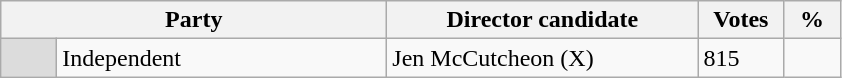<table class="wikitable">
<tr>
<th width="250px" colspan="2">Party</th>
<th width="200px">Director candidate</th>
<th width="50px">Votes</th>
<th width="30px">%</th>
</tr>
<tr>
<td style="background:gainsboro" width="30px"><strong> </strong></td>
<td>Independent</td>
<td>Jen McCutcheon (X)</td>
<td>815</td>
<td><br></td>
</tr>
</table>
